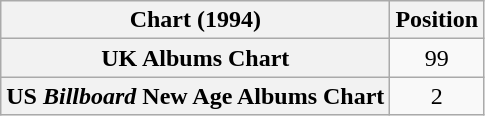<table class="wikitable plainrowheaders" style="text-align:center;">
<tr>
<th scope="col">Chart (1994)</th>
<th scope="col">Position</th>
</tr>
<tr>
<th scope="row">UK Albums Chart</th>
<td>99</td>
</tr>
<tr>
<th scope="row">US <em>Billboard</em> New Age Albums Chart</th>
<td>2</td>
</tr>
</table>
